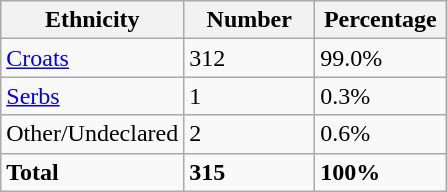<table class="wikitable sortable">
<tr>
<th width="100px">Ethnicity</th>
<th width="80px">Number</th>
<th width="80px">Percentage</th>
</tr>
<tr>
<td><a href='#'>Croats</a></td>
<td>312</td>
<td>99.0%</td>
</tr>
<tr>
<td><a href='#'>Serbs</a></td>
<td>1</td>
<td>0.3%</td>
</tr>
<tr>
<td>Other/Undeclared</td>
<td>2</td>
<td>0.6%</td>
</tr>
<tr>
<td><strong>Total</strong></td>
<td><strong>315</strong></td>
<td><strong>100%</strong></td>
</tr>
</table>
